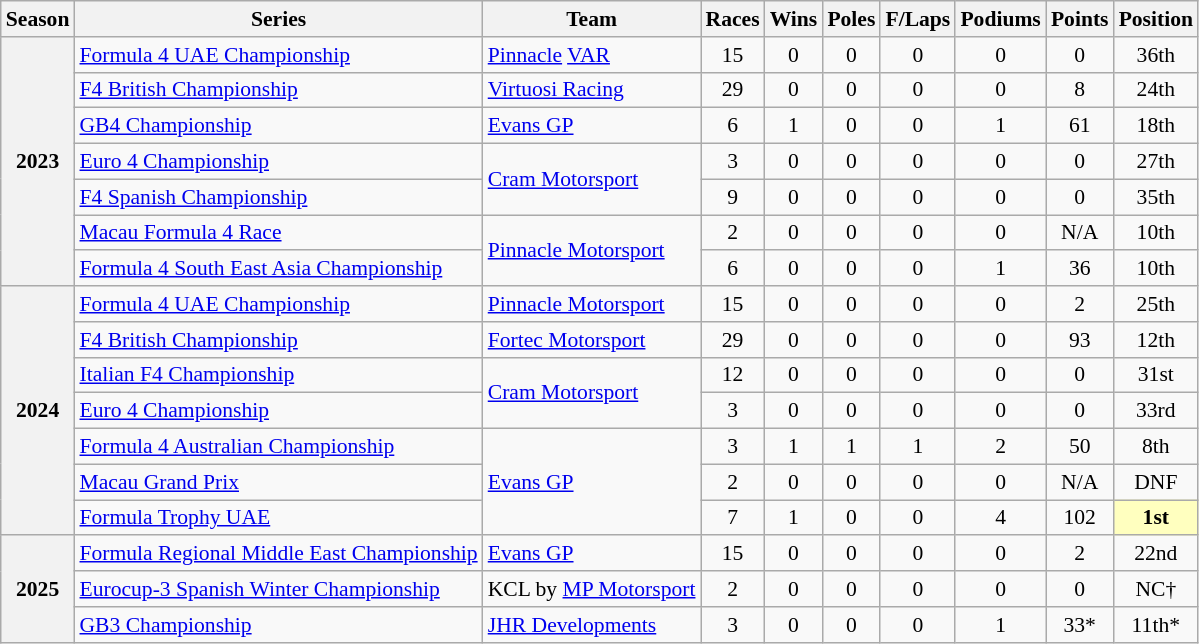<table class="wikitable" style="font-size: 90%; text-align:center">
<tr>
<th>Season</th>
<th>Series</th>
<th>Team</th>
<th>Races</th>
<th>Wins</th>
<th>Poles</th>
<th>F/Laps</th>
<th>Podiums</th>
<th>Points</th>
<th>Position</th>
</tr>
<tr>
<th rowspan="7">2023</th>
<td align="left"><a href='#'>Formula 4 UAE Championship</a></td>
<td align="left"><a href='#'>Pinnacle</a> <a href='#'>VAR</a></td>
<td>15</td>
<td>0</td>
<td>0</td>
<td>0</td>
<td>0</td>
<td>0</td>
<td>36th</td>
</tr>
<tr>
<td align="left"><a href='#'>F4 British Championship</a></td>
<td align="left"><a href='#'>Virtuosi Racing</a></td>
<td>29</td>
<td>0</td>
<td>0</td>
<td>0</td>
<td>0</td>
<td>8</td>
<td>24th</td>
</tr>
<tr>
<td align="left"><a href='#'>GB4 Championship</a></td>
<td align="left"><a href='#'>Evans GP</a></td>
<td>6</td>
<td>1</td>
<td>0</td>
<td>0</td>
<td>1</td>
<td>61</td>
<td>18th</td>
</tr>
<tr>
<td align="left"><a href='#'>Euro 4 Championship</a></td>
<td rowspan="2" align="left"><a href='#'>Cram Motorsport</a></td>
<td>3</td>
<td>0</td>
<td>0</td>
<td>0</td>
<td>0</td>
<td>0</td>
<td>27th</td>
</tr>
<tr>
<td align="left"><a href='#'>F4 Spanish Championship</a></td>
<td>9</td>
<td>0</td>
<td>0</td>
<td>0</td>
<td>0</td>
<td>0</td>
<td>35th</td>
</tr>
<tr>
<td align="left"><a href='#'>Macau Formula 4 Race</a></td>
<td rowspan="2" align="left"><a href='#'>Pinnacle Motorsport</a></td>
<td>2</td>
<td>0</td>
<td>0</td>
<td>0</td>
<td>0</td>
<td>N/A</td>
<td>10th</td>
</tr>
<tr>
<td align="left"><a href='#'>Formula 4 South East Asia Championship</a></td>
<td>6</td>
<td>0</td>
<td>0</td>
<td>0</td>
<td>1</td>
<td>36</td>
<td>10th</td>
</tr>
<tr>
<th rowspan="7">2024</th>
<td align="left"><a href='#'>Formula 4 UAE Championship</a></td>
<td align="left"><a href='#'>Pinnacle Motorsport</a></td>
<td>15</td>
<td>0</td>
<td>0</td>
<td>0</td>
<td>0</td>
<td>2</td>
<td>25th</td>
</tr>
<tr>
<td align="left"><a href='#'>F4 British Championship</a></td>
<td align="left"><a href='#'>Fortec Motorsport</a></td>
<td>29</td>
<td>0</td>
<td>0</td>
<td>0</td>
<td>0</td>
<td>93</td>
<td>12th</td>
</tr>
<tr>
<td align="left"><a href='#'>Italian F4 Championship</a></td>
<td rowspan="2" align="left"><a href='#'>Cram Motorsport</a></td>
<td>12</td>
<td>0</td>
<td>0</td>
<td>0</td>
<td>0</td>
<td>0</td>
<td>31st</td>
</tr>
<tr>
<td align="left"><a href='#'>Euro 4 Championship</a></td>
<td>3</td>
<td>0</td>
<td>0</td>
<td>0</td>
<td>0</td>
<td>0</td>
<td>33rd</td>
</tr>
<tr>
<td align="left"><a href='#'>Formula 4 Australian Championship</a></td>
<td rowspan="3" align="left"><a href='#'>Evans GP</a></td>
<td>3</td>
<td>1</td>
<td>1</td>
<td>1</td>
<td>2</td>
<td>50</td>
<td>8th</td>
</tr>
<tr>
<td align="left"><a href='#'>Macau Grand Prix</a></td>
<td>2</td>
<td>0</td>
<td>0</td>
<td>0</td>
<td>0</td>
<td>N/A</td>
<td>DNF</td>
</tr>
<tr>
<td align="left"><a href='#'>Formula Trophy UAE</a></td>
<td>7</td>
<td>1</td>
<td>0</td>
<td>0</td>
<td>4</td>
<td>102</td>
<td style="background:#FFFFBF;"><strong>1st</strong></td>
</tr>
<tr>
<th rowspan="3">2025</th>
<td align="left"><a href='#'>Formula Regional Middle East Championship</a></td>
<td align="left"><a href='#'>Evans GP</a></td>
<td>15</td>
<td>0</td>
<td>0</td>
<td>0</td>
<td>0</td>
<td>2</td>
<td>22nd</td>
</tr>
<tr>
<td align=left><a href='#'>Eurocup-3 Spanish Winter Championship</a></td>
<td align=left>KCL by <a href='#'>MP Motorsport</a></td>
<td>2</td>
<td>0</td>
<td>0</td>
<td>0</td>
<td>0</td>
<td>0</td>
<td>NC†</td>
</tr>
<tr>
<td align=left><a href='#'>GB3 Championship</a></td>
<td align=left><a href='#'>JHR Developments</a></td>
<td>3</td>
<td>0</td>
<td>0</td>
<td>0</td>
<td>1</td>
<td>33*</td>
<td>11th*</td>
</tr>
</table>
